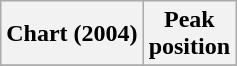<table class="wikitable plainrowheaders" style="text-align:center;">
<tr>
<th scope="col">Chart (2004)</th>
<th scope="col">Peak<br>position</th>
</tr>
<tr>
</tr>
</table>
